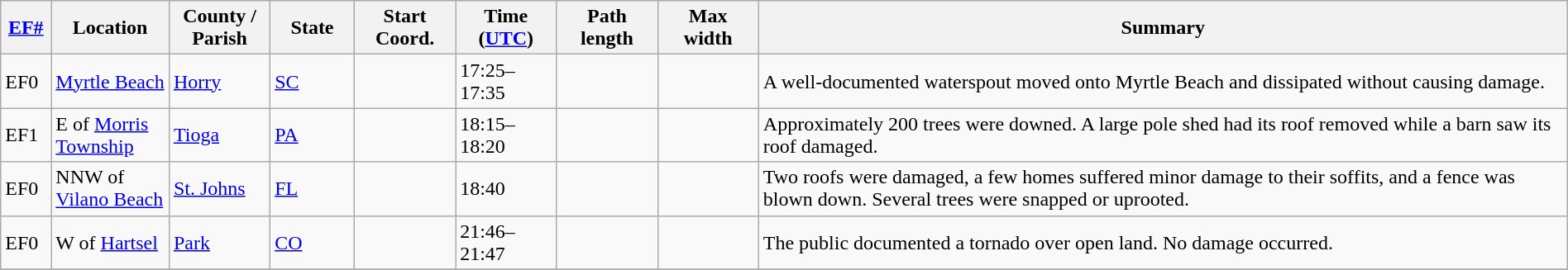<table class="wikitable sortable" style="width:100%;">
<tr>
<th scope="col"  style="width:3%; text-align:center;"><a href='#'>EF#</a></th>
<th scope="col"  style="width:7%; text-align:center;" class="unsortable">Location</th>
<th scope="col"  style="width:6%; text-align:center;" class="unsortable">County / Parish</th>
<th scope="col"  style="width:5%; text-align:center;">State</th>
<th scope="col"  style="width:6%; text-align:center;">Start Coord.</th>
<th scope="col"  style="width:6%; text-align:center;">Time (<a href='#'>UTC</a>)</th>
<th scope="col"  style="width:6%; text-align:center;">Path length</th>
<th scope="col"  style="width:6%; text-align:center;">Max width</th>
<th scope="col" class="unsortable" style="width:48%; text-align:center;">Summary</th>
</tr>
<tr>
<td bgcolor=>EF0</td>
<td><a href='#'>Myrtle Beach</a></td>
<td><a href='#'>Horry</a></td>
<td><a href='#'>SC</a></td>
<td></td>
<td>17:25–17:35</td>
<td></td>
<td></td>
<td>A well-documented waterspout moved onto Myrtle Beach and dissipated without causing damage.</td>
</tr>
<tr>
<td bgcolor=>EF1</td>
<td>E of <a href='#'>Morris Township</a></td>
<td><a href='#'>Tioga</a></td>
<td><a href='#'>PA</a></td>
<td></td>
<td>18:15–18:20</td>
<td></td>
<td></td>
<td>Approximately 200 trees were downed. A large pole shed had its roof removed while a barn saw its roof damaged.</td>
</tr>
<tr>
<td bgcolor=>EF0</td>
<td>NNW of <a href='#'>Vilano Beach</a></td>
<td><a href='#'>St. Johns</a></td>
<td><a href='#'>FL</a></td>
<td></td>
<td>18:40</td>
<td></td>
<td></td>
<td>Two roofs were damaged, a few homes suffered minor damage to their soffits, and a fence was blown down. Several trees were snapped or uprooted.</td>
</tr>
<tr>
<td bgcolor=>EF0</td>
<td>W of <a href='#'>Hartsel</a></td>
<td><a href='#'>Park</a></td>
<td><a href='#'>CO</a></td>
<td></td>
<td>21:46–21:47</td>
<td></td>
<td></td>
<td>The public documented a tornado over open land. No damage occurred.</td>
</tr>
<tr>
</tr>
</table>
